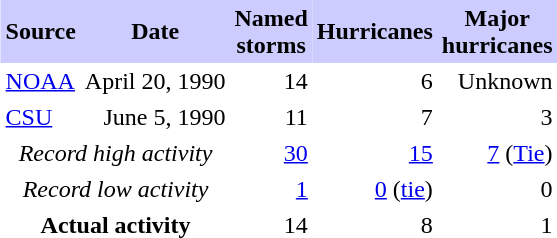<table class="toccolours" cellspacing=0 cellpadding=3 style="float:right; margin-left:1em; text-align:right">
<tr style="background:#ccf; text-align:center;">
<td><strong>Source</strong></td>
<td><strong>Date</strong></td>
<td><strong><span>Named<br>storms</span></strong></td>
<td><strong><span>Hurricanes</span></strong></td>
<td><strong><span>Major<br>hurricanes</span></strong></td>
</tr>
<tr>
<td align="left"><a href='#'>NOAA</a></td>
<td>April 20, 1990</td>
<td>14</td>
<td>6</td>
<td>Unknown</td>
</tr>
<tr>
<td align="left"><a href='#'>CSU</a></td>
<td>June 5, 1990</td>
<td>11</td>
<td>7</td>
<td>3</td>
</tr>
<tr>
<td style="text-align:center;" colspan="2"><em>Record high activity</em></td>
<td><a href='#'>30</a></td>
<td><a href='#'>15</a></td>
<td><a href='#'>7</a> (<a href='#'>Tie</a>)</td>
</tr>
<tr>
<td style="text-align:center;" colspan="2"><em>Record low activity</em></td>
<td><a href='#'>1</a></td>
<td><a href='#'>0</a> (<a href='#'>tie</a>)</td>
<td>0</td>
</tr>
<tr>
<td style="text-align:center;" colspan="2"><strong>Actual activity</strong></td>
<td>14</td>
<td>8</td>
<td>1</td>
</tr>
</table>
